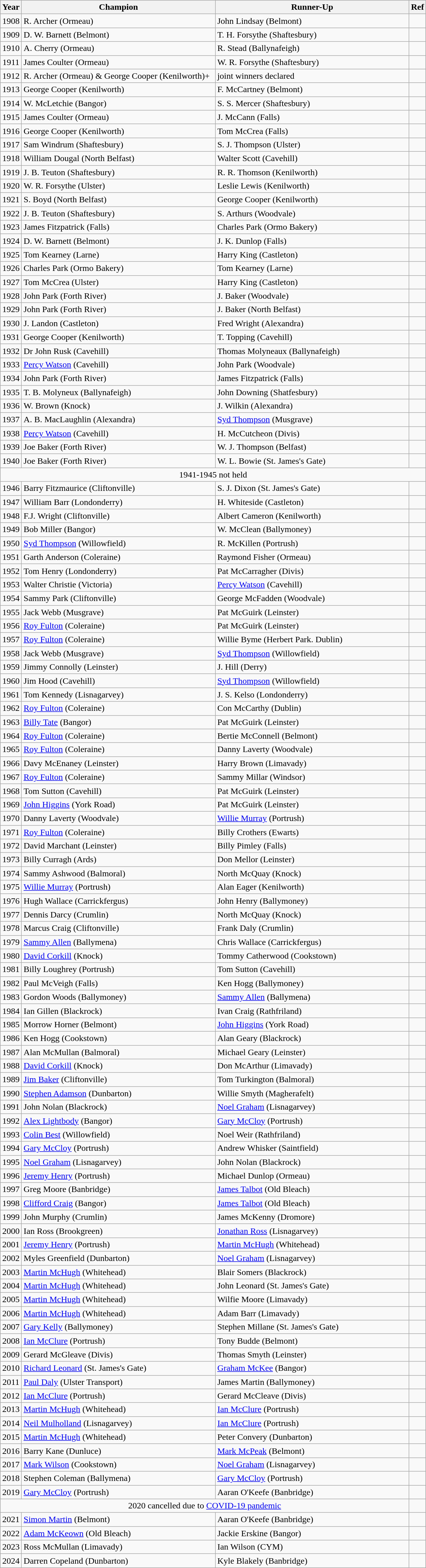<table class="wikitable">
<tr>
<th width="30">Year</th>
<th width="350">Champion</th>
<th width="350">Runner-Up</th>
<th width="20">Ref</th>
</tr>
<tr>
<td>1908</td>
<td>R. Archer (Ormeau)</td>
<td>John Lindsay (Belmont)</td>
<td></td>
</tr>
<tr>
<td>1909</td>
<td>D. W. Barnett (Belmont)</td>
<td>T. H. Forsythe (Shaftesbury)</td>
<td></td>
</tr>
<tr>
<td>1910</td>
<td>A. Cherry (Ormeau)</td>
<td>R. Stead (Ballynafeigh)</td>
<td></td>
</tr>
<tr>
<td align=center>1911</td>
<td>James Coulter (Ormeau)</td>
<td>W. R. Forsythe (Shaftesbury)</td>
<td></td>
</tr>
<tr>
<td align=center>1912</td>
<td>R. Archer (Ormeau) & George Cooper (Kenilworth)+</td>
<td>joint winners declared</td>
<td></td>
</tr>
<tr>
<td align=center>1913</td>
<td>George Cooper (Kenilworth)</td>
<td>F. McCartney (Belmont)</td>
<td></td>
</tr>
<tr>
<td align=center>1914</td>
<td>W. McLetchie (Bangor)</td>
<td>S. S. Mercer (Shaftesbury)</td>
<td></td>
</tr>
<tr>
<td align=center>1915</td>
<td>James Coulter (Ormeau)</td>
<td>J. McCann (Falls)</td>
<td></td>
</tr>
<tr>
<td align=center>1916</td>
<td>George Cooper (Kenilworth)</td>
<td>Tom McCrea (Falls)</td>
<td></td>
</tr>
<tr>
<td align=center>1917</td>
<td>Sam Windrum (Shaftesbury)</td>
<td>S. J. Thompson (Ulster)</td>
<td></td>
</tr>
<tr>
<td align=center>1918</td>
<td>William Dougal (North Belfast)</td>
<td>Walter Scott (Cavehill)</td>
<td></td>
</tr>
<tr>
<td align=center>1919</td>
<td>J. B. Teuton (Shaftesbury)</td>
<td>R. R. Thomson (Kenilworth)</td>
<td></td>
</tr>
<tr>
<td align=center>1920</td>
<td>W. R. Forsythe (Ulster)</td>
<td>Leslie Lewis (Kenilworth)</td>
<td></td>
</tr>
<tr>
<td align=center>1921</td>
<td>S. Boyd (North Belfast)</td>
<td>George Cooper (Kenilworth)</td>
<td></td>
</tr>
<tr>
<td align=center>1922</td>
<td>J. B. Teuton (Shaftesbury)</td>
<td>S. Arthurs (Woodvale)</td>
<td></td>
</tr>
<tr>
<td align=center>1923</td>
<td>James Fitzpatrick (Falls)</td>
<td>Charles Park (Ormo Bakery)</td>
<td></td>
</tr>
<tr>
<td align=center>1924</td>
<td>D. W. Barnett (Belmont)</td>
<td>J. K. Dunlop (Falls)</td>
<td></td>
</tr>
<tr>
<td align=center>1925</td>
<td>Tom Kearney (Larne)</td>
<td>Harry King (Castleton)</td>
<td></td>
</tr>
<tr>
<td align=center>1926</td>
<td>Charles Park (Ormo Bakery)</td>
<td>Tom Kearney (Larne)</td>
<td></td>
</tr>
<tr>
<td align=center>1927</td>
<td>Tom McCrea (Ulster)</td>
<td>Harry King (Castleton)</td>
<td></td>
</tr>
<tr>
<td align=center>1928</td>
<td>John Park (Forth River)</td>
<td>J. Baker (Woodvale)</td>
<td></td>
</tr>
<tr>
<td align=center>1929</td>
<td>John Park (Forth River)</td>
<td>J. Baker (North Belfast)</td>
<td></td>
</tr>
<tr>
<td align=center>1930</td>
<td>J. Landon (Castleton)</td>
<td>Fred Wright (Alexandra)</td>
<td></td>
</tr>
<tr>
<td align=center>1931</td>
<td>George Cooper (Kenilworth)</td>
<td>T. Topping (Cavehill)</td>
<td></td>
</tr>
<tr>
<td align=center>1932</td>
<td>Dr John Rusk (Cavehill)</td>
<td>Thomas Molyneaux (Ballynafeigh)</td>
<td></td>
</tr>
<tr>
<td align=center>1933</td>
<td><a href='#'>Percy Watson</a> (Cavehill)</td>
<td>John Park (Woodvale)</td>
<td></td>
</tr>
<tr>
<td align=center>1934</td>
<td>John Park (Forth River)</td>
<td>James Fitzpatrick (Falls)</td>
<td></td>
</tr>
<tr>
<td align=center>1935</td>
<td>T. B. Molyneux (Ballynafeigh)</td>
<td>John Downing (Shatfesbury)</td>
<td></td>
</tr>
<tr>
<td align=center>1936</td>
<td>W. Brown (Knock)</td>
<td>J. Wilkin (Alexandra)</td>
<td></td>
</tr>
<tr>
<td align=center>1937</td>
<td>A. B. MacLaughlin (Alexandra)</td>
<td><a href='#'>Syd Thompson</a> (Musgrave)</td>
<td></td>
</tr>
<tr>
<td align=center>1938</td>
<td><a href='#'>Percy Watson</a> (Cavehill)</td>
<td>H. McCutcheon (Divis)</td>
<td></td>
</tr>
<tr>
<td align=center>1939</td>
<td>Joe Baker (Forth River)</td>
<td>W. J. Thompson (Belfast)</td>
<td></td>
</tr>
<tr>
<td align=center>1940</td>
<td>Joe Baker (Forth River)</td>
<td>W. L. Bowie (St. James's Gate)</td>
<td></td>
</tr>
<tr align=center>
<td colspan=4>1941-1945 not held</td>
</tr>
<tr>
<td align=center>1946</td>
<td>Barry Fitzmaurice (Cliftonville)</td>
<td>S. J. Dixon (St. James's Gate)</td>
<td></td>
</tr>
<tr>
<td align=center>1947</td>
<td>William Barr (Londonderry)</td>
<td>H. Whiteside (Castleton)</td>
<td></td>
</tr>
<tr>
<td align=center>1948</td>
<td>F.J. Wright (Cliftonville)</td>
<td>Albert Cameron (Kenilworth)</td>
<td></td>
</tr>
<tr>
<td align=center>1949</td>
<td>Bob Miller (Bangor)</td>
<td>W. McClean (Ballymoney)</td>
<td></td>
</tr>
<tr>
<td align=center>1950</td>
<td><a href='#'>Syd Thompson</a> (Willowfield)</td>
<td>R. McKillen (Portrush)</td>
<td></td>
</tr>
<tr>
<td align=center>1951</td>
<td>Garth Anderson (Coleraine)</td>
<td>Raymond Fisher (Ormeau)</td>
<td></td>
</tr>
<tr>
<td align=center>1952</td>
<td>Tom Henry (Londonderry)</td>
<td>Pat McCarragher (Divis)</td>
<td></td>
</tr>
<tr>
<td align=center>1953</td>
<td>Walter Christie (Victoria)</td>
<td><a href='#'>Percy Watson</a> (Cavehill)</td>
<td></td>
</tr>
<tr>
<td align=center>1954</td>
<td>Sammy Park (Cliftonville)</td>
<td>George McFadden (Woodvale)</td>
<td></td>
</tr>
<tr>
<td align=center>1955</td>
<td>Jack Webb (Musgrave)</td>
<td>Pat McGuirk (Leinster)</td>
<td></td>
</tr>
<tr>
<td align=center>1956</td>
<td><a href='#'>Roy Fulton</a> (Coleraine)</td>
<td>Pat McGuirk (Leinster)</td>
<td></td>
</tr>
<tr>
<td align=center>1957</td>
<td><a href='#'>Roy Fulton</a> (Coleraine)</td>
<td>Willie Byme (Herbert Park. Dublin)</td>
<td></td>
</tr>
<tr>
<td align=center>1958</td>
<td>Jack Webb (Musgrave)</td>
<td><a href='#'>Syd Thompson</a> (Willowfield)</td>
<td></td>
</tr>
<tr>
<td align=center>1959</td>
<td>Jimmy Connolly (Leinster)</td>
<td>J. Hill (Derry)</td>
<td></td>
</tr>
<tr>
<td align=center>1960</td>
<td>Jim Hood (Cavehill)</td>
<td><a href='#'>Syd Thompson</a> (Willowfield)</td>
<td></td>
</tr>
<tr>
<td align=center>1961</td>
<td>Tom Kennedy (Lisnagarvey)</td>
<td>J. S. Kelso (Londonderry)</td>
<td></td>
</tr>
<tr>
<td align=center>1962</td>
<td><a href='#'>Roy Fulton</a> (Coleraine)</td>
<td>Con McCarthy (Dublin)</td>
<td></td>
</tr>
<tr>
<td align=center>1963</td>
<td><a href='#'>Billy Tate</a> (Bangor)</td>
<td>Pat McGuirk (Leinster)</td>
<td></td>
</tr>
<tr>
<td align=center>1964</td>
<td><a href='#'>Roy Fulton</a> (Coleraine)</td>
<td>Bertie McConnell (Belmont)</td>
<td></td>
</tr>
<tr>
<td align=center>1965</td>
<td><a href='#'>Roy Fulton</a> (Coleraine)</td>
<td>Danny Laverty (Woodvale)</td>
<td></td>
</tr>
<tr>
<td align=center>1966</td>
<td>Davy McEnaney (Leinster)</td>
<td>Harry Brown (Limavady)</td>
<td></td>
</tr>
<tr>
<td align=center>1967</td>
<td><a href='#'>Roy Fulton</a> (Coleraine)</td>
<td>Sammy Millar (Windsor)</td>
<td></td>
</tr>
<tr>
<td align=center>1968</td>
<td>Tom Sutton (Cavehill)</td>
<td>Pat McGuirk (Leinster)</td>
<td></td>
</tr>
<tr>
<td align=center>1969</td>
<td><a href='#'>John Higgins</a> (York Road)</td>
<td>Pat McGuirk (Leinster)</td>
<td></td>
</tr>
<tr>
<td align=center>1970</td>
<td>Danny Laverty (Woodvale)</td>
<td><a href='#'>Willie Murray</a> (Portrush)</td>
<td></td>
</tr>
<tr>
<td align=center>1971</td>
<td><a href='#'>Roy Fulton</a> (Coleraine)</td>
<td>Billy Crothers (Ewarts)</td>
<td></td>
</tr>
<tr>
<td align=center>1972</td>
<td>David Marchant (Leinster)</td>
<td>Billy Pimley (Falls)</td>
<td></td>
</tr>
<tr>
<td align=center>1973</td>
<td>Billy Curragh (Ards)</td>
<td>Don Mellor (Leinster)</td>
<td></td>
</tr>
<tr>
<td align=center>1974</td>
<td>Sammy Ashwood (Balmoral)</td>
<td>North McQuay (Knock)</td>
<td></td>
</tr>
<tr>
<td align=center>1975</td>
<td><a href='#'>Willie Murray</a> (Portrush)</td>
<td>Alan Eager (Kenilworth)</td>
<td></td>
</tr>
<tr>
<td align=center>1976</td>
<td>Hugh Wallace (Carrickfergus)</td>
<td>John Henry (Ballymoney)</td>
<td></td>
</tr>
<tr>
<td align=center>1977</td>
<td>Dennis Darcy (Crumlin)</td>
<td>North McQuay (Knock)</td>
<td></td>
</tr>
<tr>
<td align=center>1978</td>
<td>Marcus Craig (Cliftonville)</td>
<td>Frank Daly (Crumlin)</td>
<td></td>
</tr>
<tr>
<td align=center>1979</td>
<td><a href='#'>Sammy Allen</a> (Ballymena)</td>
<td>Chris Wallace (Carrickfergus)</td>
<td></td>
</tr>
<tr>
<td align=center>1980</td>
<td><a href='#'>David Corkill</a> (Knock)</td>
<td>Tommy Catherwood (Cookstown)</td>
<td></td>
</tr>
<tr>
<td align=center>1981</td>
<td>Billy Loughrey (Portrush)</td>
<td>Tom Sutton (Cavehill)</td>
<td></td>
</tr>
<tr>
<td align=center>1982</td>
<td>Paul McVeigh (Falls)</td>
<td>Ken Hogg (Ballymoney)</td>
<td></td>
</tr>
<tr>
<td align=center>1983</td>
<td>Gordon Woods (Ballymoney)</td>
<td><a href='#'>Sammy Allen</a> (Ballymena)</td>
<td></td>
</tr>
<tr>
<td align=center>1984</td>
<td>Ian Gillen (Blackrock)</td>
<td>Ivan Craig (Rathfriland)</td>
<td></td>
</tr>
<tr>
<td align=center>1985</td>
<td>Morrow Horner (Belmont)</td>
<td><a href='#'>John Higgins</a> (York Road)</td>
<td></td>
</tr>
<tr>
<td align=center>1986</td>
<td>Ken Hogg (Cookstown)</td>
<td>Alan Geary (Blackrock)</td>
<td></td>
</tr>
<tr>
<td align=center>1987</td>
<td>Alan McMullan (Balmoral)</td>
<td>Michael Geary (Leinster)</td>
<td></td>
</tr>
<tr>
<td align=center>1988</td>
<td><a href='#'>David Corkill</a> (Knock)</td>
<td>Don McArthur (Limavady)</td>
<td></td>
</tr>
<tr>
<td align=center>1989</td>
<td><a href='#'>Jim Baker</a> (Cliftonville)</td>
<td>Tom Turkington (Balmoral)</td>
<td></td>
</tr>
<tr>
<td align=center>1990</td>
<td><a href='#'>Stephen Adamson</a> (Dunbarton)</td>
<td>Willie Smyth (Magherafelt)</td>
<td></td>
</tr>
<tr>
<td align=center>1991</td>
<td>John Nolan (Blackrock)</td>
<td><a href='#'>Noel Graham</a> (Lisnagarvey)</td>
<td></td>
</tr>
<tr>
<td align=center>1992</td>
<td><a href='#'>Alex Lightbody</a> (Bangor)</td>
<td><a href='#'>Gary McCloy</a> (Portrush)</td>
<td></td>
</tr>
<tr>
<td align=center>1993</td>
<td><a href='#'>Colin Best</a> (Willowfield)</td>
<td>Noel Weir (Rathfriland)</td>
<td></td>
</tr>
<tr>
<td align=center>1994</td>
<td><a href='#'>Gary McCloy</a> (Portrush)</td>
<td>Andrew Whisker (Saintfield)</td>
<td></td>
</tr>
<tr>
<td align=center>1995</td>
<td><a href='#'>Noel Graham</a> (Lisnagarvey)</td>
<td>John Nolan (Blackrock)</td>
<td></td>
</tr>
<tr>
<td align=center>1996</td>
<td><a href='#'>Jeremy Henry</a> (Portrush)</td>
<td>Michael Dunlop (Ormeau)</td>
<td></td>
</tr>
<tr>
<td align=center>1997</td>
<td>Greg Moore (Banbridge)</td>
<td><a href='#'>James Talbot</a> (Old Bleach)</td>
<td></td>
</tr>
<tr>
<td align=center>1998</td>
<td><a href='#'>Clifford Craig</a> (Bangor)</td>
<td><a href='#'>James Talbot</a> (Old Bleach)</td>
<td></td>
</tr>
<tr>
<td align=center>1999</td>
<td>John Murphy (Crumlin)</td>
<td>James McKenny (Dromore)</td>
<td></td>
</tr>
<tr>
<td align=center>2000</td>
<td>Ian Ross (Brookgreen)</td>
<td><a href='#'>Jonathan Ross</a> (Lisnagarvey)</td>
<td></td>
</tr>
<tr>
<td align=center>2001</td>
<td><a href='#'>Jeremy Henry</a> (Portrush)</td>
<td><a href='#'>Martin McHugh</a> (Whitehead)</td>
<td></td>
</tr>
<tr>
<td align=center>2002</td>
<td>Myles Greenfield (Dunbarton)</td>
<td><a href='#'>Noel Graham</a> (Lisnagarvey)</td>
<td></td>
</tr>
<tr>
<td align=center>2003</td>
<td><a href='#'>Martin McHugh</a> (Whitehead)</td>
<td>Blair Somers (Blackrock)</td>
<td></td>
</tr>
<tr>
<td align=center>2004</td>
<td><a href='#'>Martin McHugh</a> (Whitehead)</td>
<td>John Leonard (St. James's Gate)</td>
<td></td>
</tr>
<tr>
<td align=center>2005</td>
<td><a href='#'>Martin McHugh</a> (Whitehead)</td>
<td>Wilfie Moore (Limavady)</td>
<td></td>
</tr>
<tr>
<td align=center>2006</td>
<td><a href='#'>Martin McHugh</a> (Whitehead)</td>
<td>Adam Barr (Limavady)</td>
<td></td>
</tr>
<tr>
<td align=center>2007</td>
<td><a href='#'>Gary Kelly</a> (Ballymoney)</td>
<td>Stephen Millane (St. James's Gate)</td>
<td></td>
</tr>
<tr>
<td align=center>2008</td>
<td><a href='#'>Ian McClure</a> (Portrush)</td>
<td>Tony Budde (Belmont)</td>
<td></td>
</tr>
<tr>
<td align=center>2009</td>
<td>Gerard McGleave (Divis)</td>
<td>Thomas Smyth (Leinster)</td>
<td></td>
</tr>
<tr>
<td align=center>2010</td>
<td><a href='#'>Richard Leonard</a> (St. James's Gate)</td>
<td><a href='#'>Graham McKee</a> (Bangor)</td>
<td></td>
</tr>
<tr>
<td align=center>2011</td>
<td><a href='#'>Paul Daly</a> (Ulster Transport)</td>
<td>James Martin (Ballymoney)</td>
<td></td>
</tr>
<tr>
<td align=center>2012</td>
<td><a href='#'>Ian McClure</a> (Portrush)</td>
<td>Gerard McCleave (Divis)</td>
<td></td>
</tr>
<tr>
<td align=center>2013</td>
<td><a href='#'>Martin McHugh</a> (Whitehead)</td>
<td><a href='#'>Ian McClure</a> (Portrush)</td>
<td></td>
</tr>
<tr>
<td align=center>2014</td>
<td><a href='#'>Neil Mulholland</a> (Lisnagarvey)</td>
<td><a href='#'>Ian McClure</a> (Portrush)</td>
<td></td>
</tr>
<tr>
<td align=center>2015</td>
<td><a href='#'>Martin McHugh</a> (Whitehead)</td>
<td>Peter Convery (Dunbarton)</td>
<td></td>
</tr>
<tr>
<td align=center>2016</td>
<td>Barry Kane (Dunluce)</td>
<td><a href='#'>Mark McPeak</a> (Belmont)</td>
<td></td>
</tr>
<tr>
<td align=center>2017</td>
<td><a href='#'>Mark Wilson</a> (Cookstown)</td>
<td><a href='#'>Noel Graham</a> (Lisnagarvey)</td>
<td></td>
</tr>
<tr>
<td align=center>2018</td>
<td>Stephen Coleman (Ballymena)</td>
<td><a href='#'>Gary McCloy</a> (Portrush)</td>
<td></td>
</tr>
<tr>
<td align=center>2019</td>
<td><a href='#'>Gary McCloy</a> (Portrush)</td>
<td>Aaran O'Keefe (Banbridge)</td>
<td></td>
</tr>
<tr align=center>
<td colspan=3>2020 cancelled due to  <a href='#'>COVID-19 pandemic</a></td>
<td align=left></td>
</tr>
<tr>
<td>2021</td>
<td><a href='#'>Simon Martin</a> (Belmont)</td>
<td>Aaran O'Keefe (Banbridge)</td>
<td></td>
</tr>
<tr>
<td>2022</td>
<td><a href='#'>Adam McKeown</a> (Old Bleach)</td>
<td>Jackie Erskine (Bangor)</td>
<td></td>
</tr>
<tr>
<td>2023</td>
<td>Ross McMullan (Limavady)</td>
<td>Ian Wilson (CYM)</td>
<td></td>
</tr>
<tr>
<td>2024</td>
<td>Darren Copeland (Dunbarton)</td>
<td>Kyle Blakely (Banbridge)</td>
<td></td>
</tr>
</table>
